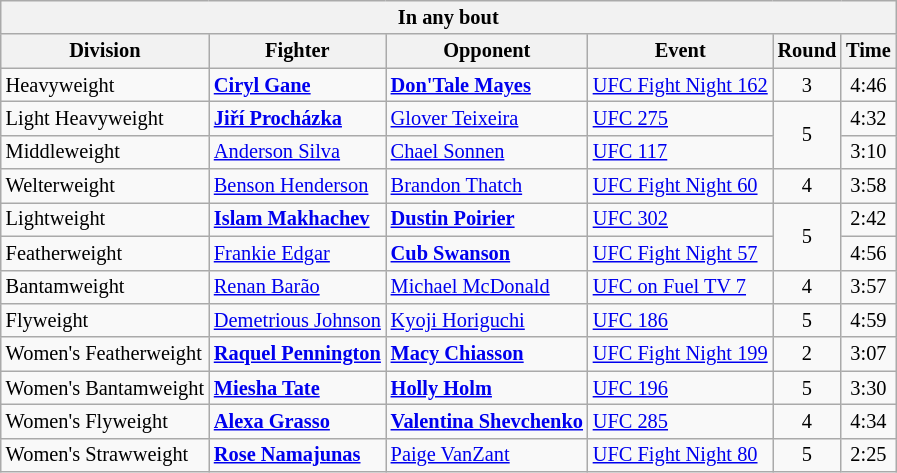<table class=wikitable style="font-size:85%;">
<tr>
<th colspan=6>In any bout</th>
</tr>
<tr>
<th>Division</th>
<th>Fighter</th>
<th>Opponent</th>
<th>Event</th>
<th>Round</th>
<th>Time</th>
</tr>
<tr>
<td>Heavyweight</td>
<td> <strong><a href='#'>Ciryl Gane</a></strong></td>
<td><strong><a href='#'>Don'Tale Mayes</a></strong></td>
<td><a href='#'>UFC Fight Night 162</a></td>
<td align=center>3</td>
<td align=center>4:46</td>
</tr>
<tr>
<td>Light Heavyweight</td>
<td> <strong><a href='#'>Jiří Procházka</a></strong></td>
<td><a href='#'>Glover Teixeira</a></td>
<td><a href='#'>UFC 275</a></td>
<td rowspan=2 align=center>5</td>
<td align=center>4:32</td>
</tr>
<tr>
<td>Middleweight</td>
<td> <a href='#'>Anderson Silva</a></td>
<td><a href='#'>Chael Sonnen</a></td>
<td><a href='#'>UFC 117</a></td>
<td align=center>3:10</td>
</tr>
<tr>
<td>Welterweight</td>
<td> <a href='#'>Benson Henderson</a></td>
<td><a href='#'>Brandon Thatch</a></td>
<td><a href='#'>UFC Fight Night 60</a></td>
<td align=center>4</td>
<td align=center>3:58</td>
</tr>
<tr>
<td>Lightweight</td>
<td> <strong><a href='#'>Islam Makhachev</a></strong></td>
<td><strong><a href='#'>Dustin Poirier</a></strong></td>
<td><a href='#'>UFC 302</a></td>
<td rowspan=2 align=center>5</td>
<td align=center>2:42</td>
</tr>
<tr>
<td>Featherweight</td>
<td> <a href='#'>Frankie Edgar</a></td>
<td><strong><a href='#'>Cub Swanson</a></strong></td>
<td><a href='#'>UFC Fight Night 57</a></td>
<td align=center>4:56</td>
</tr>
<tr>
<td>Bantamweight</td>
<td> <a href='#'>Renan Barão</a></td>
<td><a href='#'>Michael McDonald</a></td>
<td><a href='#'>UFC on Fuel TV 7</a></td>
<td align=center>4</td>
<td align=center>3:57</td>
</tr>
<tr>
<td>Flyweight</td>
<td> <a href='#'>Demetrious Johnson</a></td>
<td><a href='#'>Kyoji Horiguchi</a></td>
<td><a href='#'>UFC 186</a></td>
<td align=center>5</td>
<td align=center>4:59</td>
</tr>
<tr>
<td>Women's Featherweight</td>
<td> <strong><a href='#'>Raquel Pennington</a></strong></td>
<td><strong><a href='#'>Macy Chiasson</a></strong></td>
<td><a href='#'>UFC Fight Night 199</a></td>
<td align=center>2</td>
<td align=center>3:07</td>
</tr>
<tr>
<td>Women's Bantamweight</td>
<td> <strong><a href='#'>Miesha Tate</a></strong></td>
<td><strong><a href='#'>Holly Holm</a></strong></td>
<td><a href='#'>UFC 196</a></td>
<td align=center>5</td>
<td align=center>3:30</td>
</tr>
<tr>
<td>Women's Flyweight</td>
<td> <strong><a href='#'>Alexa Grasso</a></strong></td>
<td><strong><a href='#'>Valentina Shevchenko</a></strong></td>
<td><a href='#'>UFC 285</a></td>
<td align=center>4</td>
<td align=center>4:34</td>
</tr>
<tr>
<td>Women's Strawweight</td>
<td> <strong><a href='#'>Rose Namajunas</a></strong></td>
<td><a href='#'>Paige VanZant</a></td>
<td><a href='#'>UFC Fight Night 80</a></td>
<td align=center>5</td>
<td align=center>2:25</td>
</tr>
</table>
